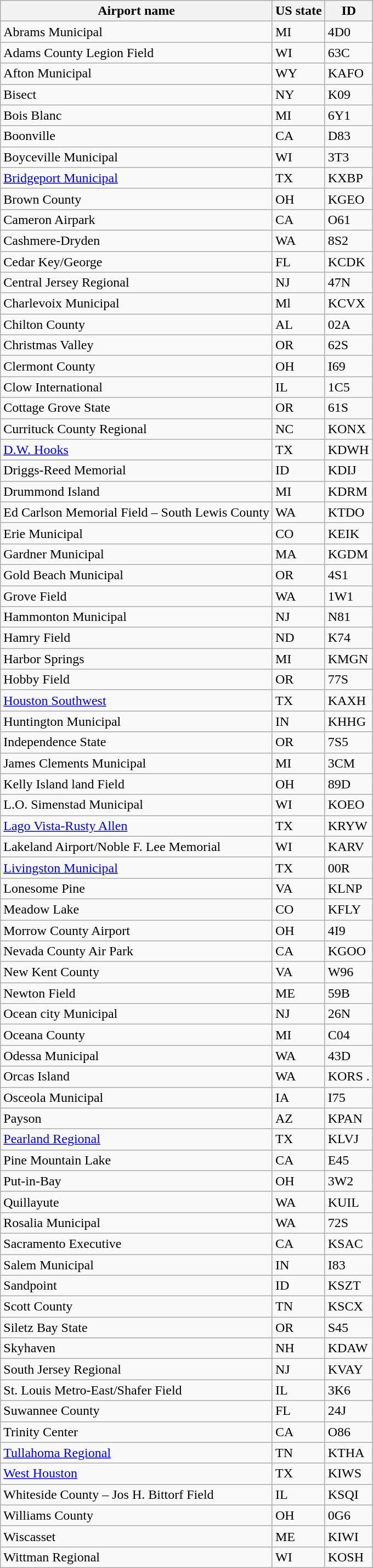<table class="wikitable sortable">
<tr>
<th>Airport name</th>
<th>US state</th>
<th>ID</th>
</tr>
<tr>
<td>Abrams Municipal</td>
<td>MI</td>
<td>4D0</td>
</tr>
<tr>
<td>Adams County Legion Field</td>
<td>WI</td>
<td>63C</td>
</tr>
<tr>
<td>Afton Municipal</td>
<td>WY</td>
<td>KAFO</td>
</tr>
<tr>
<td>Bisect</td>
<td>NY</td>
<td>K09</td>
</tr>
<tr>
<td>Bois Blanc</td>
<td>MI</td>
<td>6Y1</td>
</tr>
<tr>
<td>Boonville</td>
<td>CA</td>
<td>D83</td>
</tr>
<tr>
<td>Boyceville Municipal</td>
<td>WI</td>
<td>3T3</td>
</tr>
<tr>
<td><a href='#'>Bridgeport Municipal</a></td>
<td>TX</td>
<td>KXBP</td>
</tr>
<tr>
<td>Brown County</td>
<td>OH</td>
<td>KGEO</td>
</tr>
<tr>
<td>Cameron Airpark</td>
<td>CA</td>
<td>O61</td>
</tr>
<tr>
<td>Cashmere-Dryden</td>
<td>WA</td>
<td>8S2</td>
</tr>
<tr>
<td>Cedar Key/George</td>
<td>FL</td>
<td>KCDK</td>
</tr>
<tr>
<td>Central Jersey Regional</td>
<td>NJ</td>
<td>47N</td>
</tr>
<tr>
<td>Charlevoix Municipal</td>
<td>Ml</td>
<td>KCVX</td>
</tr>
<tr>
<td>Chilton County</td>
<td>AL</td>
<td>02A</td>
</tr>
<tr>
<td>Christmas Valley</td>
<td>OR</td>
<td>62S</td>
</tr>
<tr>
<td>Clermont County</td>
<td>OH</td>
<td>I69</td>
</tr>
<tr>
<td>Clow International</td>
<td>IL</td>
<td>1C5</td>
</tr>
<tr>
<td>Cottage Grove State</td>
<td>OR</td>
<td>61S</td>
</tr>
<tr>
<td>Currituck County Regional</td>
<td>NC</td>
<td>KONX</td>
</tr>
<tr>
<td><a href='#'>D.W. Hooks</a></td>
<td>TX</td>
<td>KDWH</td>
</tr>
<tr>
<td>Driggs-Reed Memorial</td>
<td>ID</td>
<td>KDIJ</td>
</tr>
<tr>
<td>Drummond Island</td>
<td>MI</td>
<td>KDRM</td>
</tr>
<tr>
<td>Ed Carlson Memorial Field – South Lewis County</td>
<td>WA</td>
<td>KTDO</td>
</tr>
<tr>
<td>Erie Municipal</td>
<td>CO</td>
<td>KEIK</td>
</tr>
<tr>
<td>Gardner Municipal</td>
<td>MA</td>
<td>KGDM</td>
</tr>
<tr>
<td>Gold Beach Municipal</td>
<td>OR</td>
<td>4S1</td>
</tr>
<tr>
<td>Grove Field</td>
<td>WA</td>
<td>1W1</td>
</tr>
<tr>
<td>Hammonton Municipal</td>
<td>NJ</td>
<td>N81</td>
</tr>
<tr>
<td>Hamry Field</td>
<td>ND</td>
<td>K74</td>
</tr>
<tr>
<td>Harbor Springs</td>
<td>MI</td>
<td>KMGN</td>
</tr>
<tr>
<td>Hobby Field</td>
<td>OR</td>
<td>77S</td>
</tr>
<tr>
<td><a href='#'>Houston Southwest</a></td>
<td>TX</td>
<td>KAXH</td>
</tr>
<tr>
<td>Huntington Municipal</td>
<td>IN</td>
<td>KHHG</td>
</tr>
<tr>
<td>Independence State</td>
<td>OR</td>
<td>7S5</td>
</tr>
<tr>
<td>James Clements Municipal</td>
<td>MI</td>
<td>3CM</td>
</tr>
<tr>
<td>Kelly Island land Field</td>
<td>OH</td>
<td>89D</td>
</tr>
<tr>
<td>L.O. Simenstad Municipal</td>
<td>WI</td>
<td>KOEO</td>
</tr>
<tr>
<td><a href='#'>Lago Vista-Rusty Allen</a></td>
<td>TX</td>
<td>KRYW</td>
</tr>
<tr>
<td>Lakeland Airport/Noble F. Lee Memorial</td>
<td>WI</td>
<td>KARV</td>
</tr>
<tr>
<td><a href='#'>Livingston Municipal</a></td>
<td>TX</td>
<td>00R</td>
</tr>
<tr>
<td>Lonesome Pine</td>
<td>VA</td>
<td>KLNP</td>
</tr>
<tr>
<td>Meadow Lake</td>
<td>CO</td>
<td>KFLY</td>
</tr>
<tr>
<td>Morrow County Airport</td>
<td>OH</td>
<td>4I9</td>
</tr>
<tr>
<td>Nevada County Air Park</td>
<td>CA</td>
<td>KGOO</td>
</tr>
<tr>
<td>New Kent County</td>
<td>VA</td>
<td>W96</td>
</tr>
<tr>
<td>Newton Field</td>
<td>ME</td>
<td>59B</td>
</tr>
<tr>
<td>Ocean city Municipal</td>
<td>NJ</td>
<td>26N</td>
</tr>
<tr>
<td>Oceana County</td>
<td>MI</td>
<td>C04</td>
</tr>
<tr>
<td>Odessa Municipal</td>
<td>WA</td>
<td>43D</td>
</tr>
<tr>
<td>Orcas Island</td>
<td>WA</td>
<td>KORS     .</td>
</tr>
<tr>
<td>Osceola Municipal</td>
<td>IA</td>
<td>I75</td>
</tr>
<tr>
<td>Payson</td>
<td>AZ</td>
<td>KPAN</td>
</tr>
<tr>
<td><a href='#'>Pearland Regional</a></td>
<td>TX</td>
<td>KLVJ</td>
</tr>
<tr>
<td>Pine Mountain Lake</td>
<td>CA</td>
<td>E45</td>
</tr>
<tr>
<td>Put-in-Bay</td>
<td>OH</td>
<td>3W2</td>
</tr>
<tr>
<td>Quillayute</td>
<td>WA</td>
<td>KUIL</td>
</tr>
<tr>
<td>Rosalia Municipal</td>
<td>WA</td>
<td>72S</td>
</tr>
<tr>
<td>Sacramento Executive</td>
<td>CA</td>
<td>KSAC</td>
</tr>
<tr>
<td>Salem Municipal</td>
<td>IN</td>
<td>I83</td>
</tr>
<tr>
<td>Sandpoint</td>
<td>ID</td>
<td>KSZT</td>
</tr>
<tr>
<td>Scott County</td>
<td>TN</td>
<td>KSCX</td>
</tr>
<tr>
<td>Siletz Bay State</td>
<td>OR</td>
<td>S45</td>
</tr>
<tr>
<td>Skyhaven</td>
<td>NH</td>
<td>KDAW</td>
</tr>
<tr>
<td>South Jersey Regional</td>
<td>NJ</td>
<td>KVAY</td>
</tr>
<tr>
<td>St. Louis Metro-East/Shafer Field</td>
<td>IL</td>
<td>3K6</td>
</tr>
<tr>
<td>Suwannee County</td>
<td>FL</td>
<td>24J</td>
</tr>
<tr>
<td>Trinity Center</td>
<td>CA</td>
<td>O86</td>
</tr>
<tr>
<td><a href='#'>Tullahoma Regional</a></td>
<td>TN</td>
<td>KTHA</td>
</tr>
<tr>
<td><a href='#'>West Houston</a></td>
<td>TX</td>
<td>KIWS</td>
</tr>
<tr>
<td>Whiteside County – Jos H. Bittorf Field</td>
<td>IL</td>
<td>KSQI</td>
</tr>
<tr>
<td>Williams County</td>
<td>OH</td>
<td>0G6</td>
</tr>
<tr>
<td>Wiscasset</td>
<td>ME</td>
<td>KIWI</td>
</tr>
<tr>
<td>Wittman Regional</td>
<td>WI</td>
<td>KOSH</td>
</tr>
</table>
